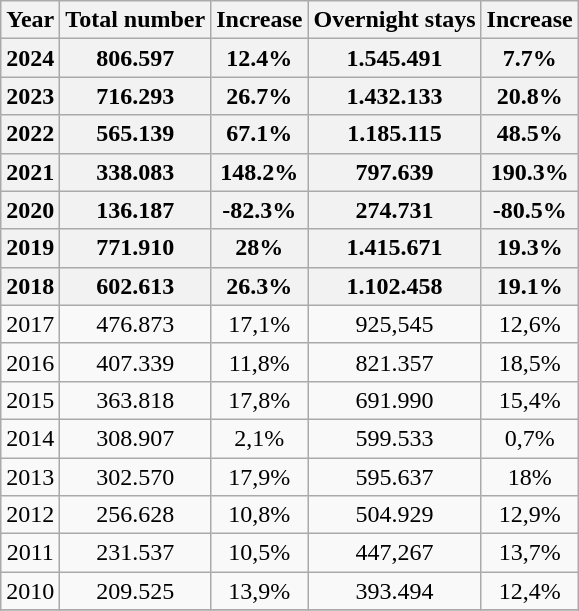<table class="wikitable">
<tr>
<th>Year</th>
<th>Total number</th>
<th>Increase</th>
<th>Overnight stays</th>
<th>Increase</th>
</tr>
<tr>
<th>2024</th>
<th>806.597</th>
<th>12.4%</th>
<th>1.545.491</th>
<th>7.7%</th>
</tr>
<tr>
<th>2023</th>
<th>716.293</th>
<th>26.7%</th>
<th>1.432.133</th>
<th>20.8%</th>
</tr>
<tr>
<th>2022</th>
<th>565.139</th>
<th>67.1%</th>
<th>1.185.115</th>
<th>48.5%</th>
</tr>
<tr>
<th>2021</th>
<th>338.083</th>
<th>148.2%</th>
<th>797.639</th>
<th>190.3%</th>
</tr>
<tr>
<th>2020</th>
<th>136.187</th>
<th>-82.3%</th>
<th>274.731</th>
<th>-80.5%</th>
</tr>
<tr>
<th>2019</th>
<th>771.910</th>
<th>28%</th>
<th>1.415.671</th>
<th>19.3%</th>
</tr>
<tr>
<th>2018</th>
<th>602.613</th>
<th>26.3%</th>
<th>1.102.458</th>
<th>19.1%</th>
</tr>
<tr -------------------------->
<td align="center">2017</td>
<td align="center">476.873</td>
<td align="center">17,1%</td>
<td align="center">925,545</td>
<td align="center">12,6%</td>
</tr>
<tr -------------------------->
<td align="center">2016</td>
<td align="center">407.339</td>
<td align="center">11,8%</td>
<td align="center">821.357</td>
<td align="center">18,5%</td>
</tr>
<tr -------------------------->
<td align="center">2015</td>
<td align="center">363.818</td>
<td align="center">17,8%</td>
<td align="center">691.990</td>
<td align="center">15,4%</td>
</tr>
<tr -------------------------->
<td align="center">2014</td>
<td align="center">308.907</td>
<td align="center">2,1%</td>
<td align="center">599.533</td>
<td align="center">0,7%</td>
</tr>
<tr -------------------------->
<td align="center">2013</td>
<td align="center">302.570</td>
<td align="center">17,9%</td>
<td align="center">595.637</td>
<td align="center">18%</td>
</tr>
<tr -------------------------->
<td align="center">2012</td>
<td align="center">256.628</td>
<td align="center">10,8%</td>
<td align="center">504.929</td>
<td align="center">12,9%</td>
</tr>
<tr --------------------------->
<td align="center">2011</td>
<td align="center">231.537</td>
<td align="center">10,5%</td>
<td align="center">447,267</td>
<td align="center">13,7%</td>
</tr>
<tr -------------------------->
<td align="center">2010</td>
<td align="center">209.525</td>
<td align="center">13,9%</td>
<td align="center">393.494</td>
<td align="center">12,4%</td>
</tr>
<tr -------------------------->
</tr>
</table>
